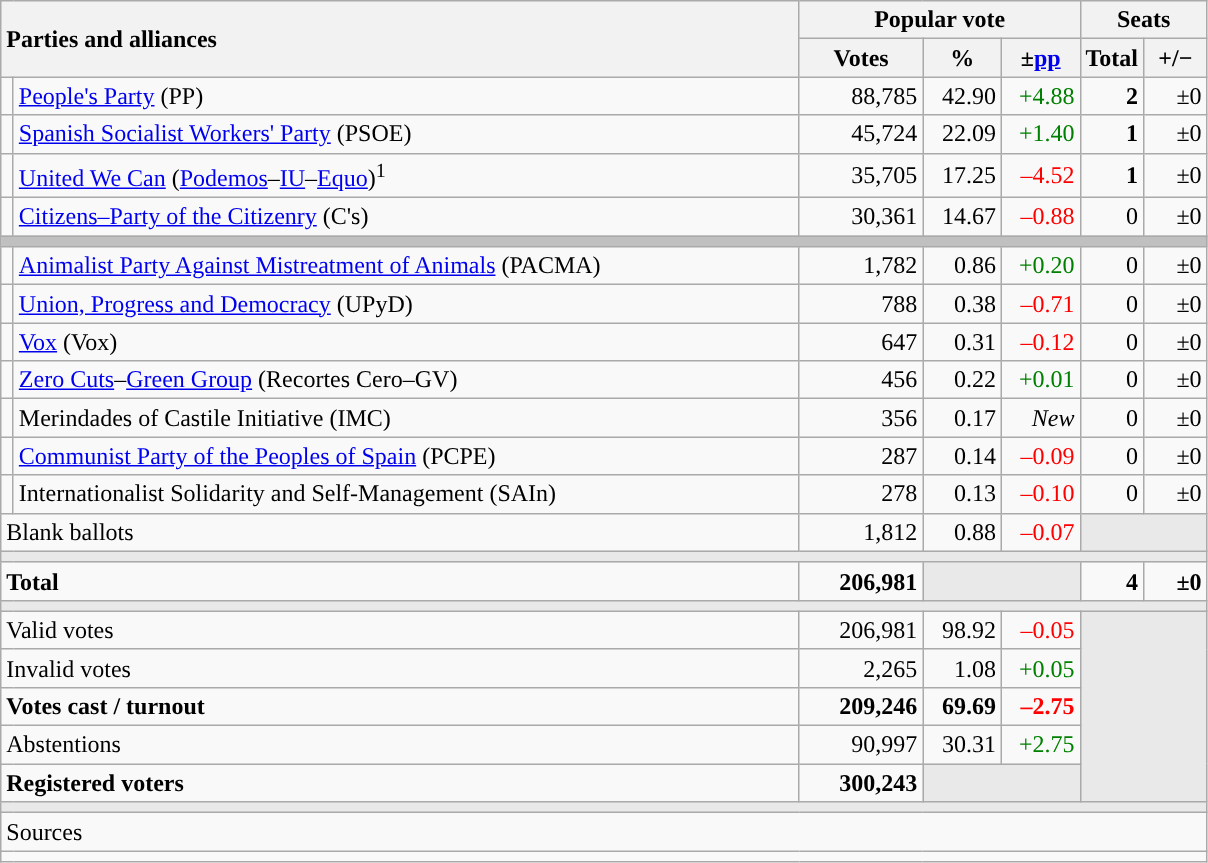<table class="wikitable" style="text-align:right;">
<tr>
<th style="text-align:left;" rowspan="2" colspan="2" width="525">Parties and alliances</th>
<th colspan="3">Popular vote</th>
<th colspan="2">Seats</th>
</tr>
<tr>
<th width="75">Votes</th>
<th width="45">%</th>
<th width="45">±<a href='#'>pp</a></th>
<th width="35">Total</th>
<th width="35">+/−</th>
</tr>
<tr>
<td width="1" style="color:inherit;background:"></td>
<td align="left"><a href='#'>People's Party</a> (PP)</td>
<td>88,785</td>
<td>42.90</td>
<td style="color:green;">+4.88</td>
<td><strong>2</strong></td>
<td>±0</td>
</tr>
<tr>
<td style="color:inherit;background:"></td>
<td align="left"><a href='#'>Spanish Socialist Workers' Party</a> (PSOE)</td>
<td>45,724</td>
<td>22.09</td>
<td style="color:green;">+1.40</td>
<td><strong>1</strong></td>
<td>±0</td>
</tr>
<tr>
<td style="color:inherit;background:"></td>
<td align="left"><a href='#'>United We Can</a> (<a href='#'>Podemos</a>–<a href='#'>IU</a>–<a href='#'>Equo</a>)<sup>1</sup></td>
<td>35,705</td>
<td>17.25</td>
<td style="color:red;">–4.52</td>
<td><strong>1</strong></td>
<td>±0</td>
</tr>
<tr>
<td style="color:inherit;background:"></td>
<td align="left"><a href='#'>Citizens–Party of the Citizenry</a> (C's)</td>
<td>30,361</td>
<td>14.67</td>
<td style="color:red;">–0.88</td>
<td>0</td>
<td>±0</td>
</tr>
<tr>
<td colspan="7" bgcolor="#C0C0C0"></td>
</tr>
<tr>
<td style="color:inherit;background:"></td>
<td align="left"><a href='#'>Animalist Party Against Mistreatment of Animals</a> (PACMA)</td>
<td>1,782</td>
<td>0.86</td>
<td style="color:green;">+0.20</td>
<td>0</td>
<td>±0</td>
</tr>
<tr>
<td style="color:inherit;background:"></td>
<td align="left"><a href='#'>Union, Progress and Democracy</a> (UPyD)</td>
<td>788</td>
<td>0.38</td>
<td style="color:red;">–0.71</td>
<td>0</td>
<td>±0</td>
</tr>
<tr>
<td style="color:inherit;background:"></td>
<td align="left"><a href='#'>Vox</a> (Vox)</td>
<td>647</td>
<td>0.31</td>
<td style="color:red;">–0.12</td>
<td>0</td>
<td>±0</td>
</tr>
<tr>
<td style="color:inherit;background:"></td>
<td align="left"><a href='#'>Zero Cuts</a>–<a href='#'>Green Group</a> (Recortes Cero–GV)</td>
<td>456</td>
<td>0.22</td>
<td style="color:green;">+0.01</td>
<td>0</td>
<td>±0</td>
</tr>
<tr>
<td style="color:inherit;background:"></td>
<td align="left">Merindades of Castile Initiative (IMC)</td>
<td>356</td>
<td>0.17</td>
<td><em>New</em></td>
<td>0</td>
<td>±0</td>
</tr>
<tr>
<td style="color:inherit;background:"></td>
<td align="left"><a href='#'>Communist Party of the Peoples of Spain</a> (PCPE)</td>
<td>287</td>
<td>0.14</td>
<td style="color:red;">–0.09</td>
<td>0</td>
<td>±0</td>
</tr>
<tr>
<td style="color:inherit;background:"></td>
<td align="left">Internationalist Solidarity and Self-Management (SAIn)</td>
<td>278</td>
<td>0.13</td>
<td style="color:red;">–0.10</td>
<td>0</td>
<td>±0</td>
</tr>
<tr>
<td align="left" colspan="2">Blank ballots</td>
<td>1,812</td>
<td>0.88</td>
<td style="color:red;">–0.07</td>
<td bgcolor="#E9E9E9" colspan="2"></td>
</tr>
<tr>
<td colspan="7" bgcolor="#E9E9E9"></td>
</tr>
<tr style="font-weight:bold;">
<td align="left" colspan="2">Total</td>
<td>206,981</td>
<td bgcolor="#E9E9E9" colspan="2"></td>
<td>4</td>
<td>±0</td>
</tr>
<tr>
<td colspan="7" bgcolor="#E9E9E9"></td>
</tr>
<tr>
<td align="left" colspan="2">Valid votes</td>
<td>206,981</td>
<td>98.92</td>
<td style="color:red;">–0.05</td>
<td bgcolor="#E9E9E9" colspan="2" rowspan="5"></td>
</tr>
<tr>
<td align="left" colspan="2">Invalid votes</td>
<td>2,265</td>
<td>1.08</td>
<td style="color:green;">+0.05</td>
</tr>
<tr style="font-weight:bold;">
<td align="left" colspan="2">Votes cast / turnout</td>
<td>209,246</td>
<td>69.69</td>
<td style="color:red;">–2.75</td>
</tr>
<tr>
<td align="left" colspan="2">Abstentions</td>
<td>90,997</td>
<td>30.31</td>
<td style="color:green;">+2.75</td>
</tr>
<tr style="font-weight:bold;">
<td align="left" colspan="2">Registered voters</td>
<td>300,243</td>
<td bgcolor="#E9E9E9" colspan="2"></td>
</tr>
<tr>
<td colspan="7" bgcolor="#E9E9E9"></td>
</tr>
<tr>
<td align="left" colspan="7">Sources</td>
</tr>
<tr>
<td colspan="7" style="text-align:left; max-width:790px;"></td>
</tr>
</table>
